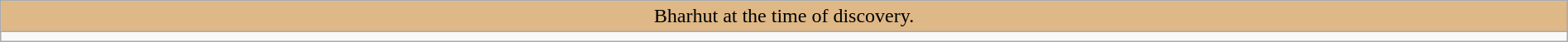<table class="wikitable" style="margin:0 auto;"  align="center"  colspan="2" cellpadding="3" style="font-size: 80%; width: 100%;">
<tr>
<td align=center colspan=2 style="background:#DEB887; font-size: 100%; width: 1%;">Bharhut at the time of discovery.</td>
</tr>
<tr>
<td align=center colspan=2></td>
</tr>
</table>
